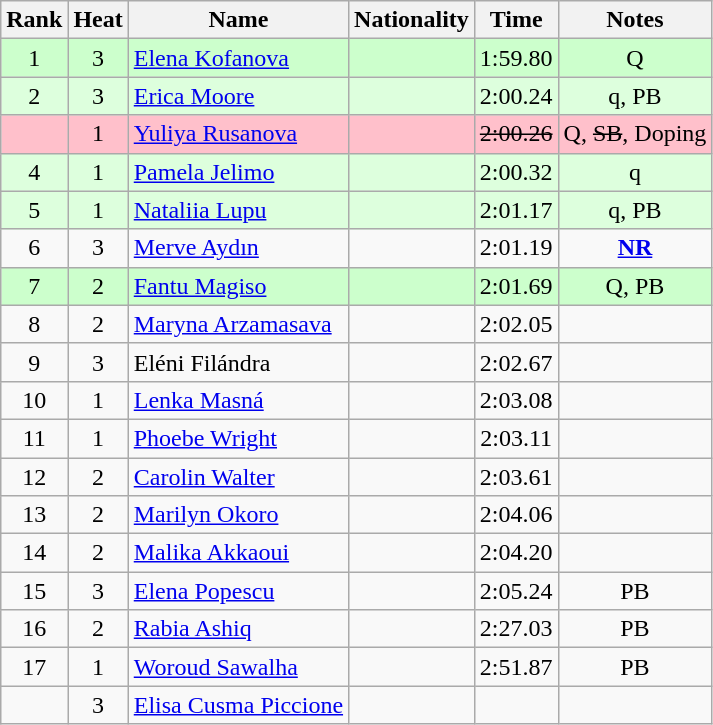<table class="wikitable sortable" style="text-align:center">
<tr>
<th>Rank</th>
<th>Heat</th>
<th>Name</th>
<th>Nationality</th>
<th>Time</th>
<th>Notes</th>
</tr>
<tr bgcolor=ccffcc>
<td>1</td>
<td>3</td>
<td align=left><a href='#'>Elena Kofanova</a></td>
<td align=left></td>
<td>1:59.80</td>
<td>Q</td>
</tr>
<tr bgcolor=ddffdd>
<td>2</td>
<td>3</td>
<td align=left><a href='#'>Erica Moore</a></td>
<td align=left></td>
<td>2:00.24</td>
<td>q, PB</td>
</tr>
<tr bgcolor=pink>
<td></td>
<td>1</td>
<td align=left><a href='#'>Yuliya Rusanova</a></td>
<td align=left></td>
<td><s>2:00.26 </s></td>
<td>Q, <s>SB</s>, Doping</td>
</tr>
<tr bgcolor=ddffdd>
<td>4</td>
<td>1</td>
<td align=left><a href='#'>Pamela Jelimo</a></td>
<td align=left></td>
<td>2:00.32</td>
<td>q</td>
</tr>
<tr bgcolor=ddffdd>
<td>5</td>
<td>1</td>
<td align=left><a href='#'>Nataliia Lupu</a></td>
<td align=left></td>
<td>2:01.17</td>
<td>q, PB</td>
</tr>
<tr>
<td>6</td>
<td>3</td>
<td align=left><a href='#'>Merve Aydın</a></td>
<td align=left></td>
<td>2:01.19</td>
<td><strong><a href='#'>NR</a></strong></td>
</tr>
<tr bgcolor=ccffcc>
<td>7</td>
<td>2</td>
<td align=left><a href='#'>Fantu Magiso</a></td>
<td align=left></td>
<td>2:01.69</td>
<td>Q, PB</td>
</tr>
<tr>
<td>8</td>
<td>2</td>
<td align=left><a href='#'>Maryna Arzamasava</a></td>
<td align=left></td>
<td>2:02.05</td>
<td></td>
</tr>
<tr>
<td>9</td>
<td>3</td>
<td align=left>Eléni Filándra</td>
<td align=left></td>
<td>2:02.67</td>
<td></td>
</tr>
<tr>
<td>10</td>
<td>1</td>
<td align=left><a href='#'>Lenka Masná</a></td>
<td align=left></td>
<td>2:03.08</td>
<td></td>
</tr>
<tr>
<td>11</td>
<td>1</td>
<td align=left><a href='#'>Phoebe Wright</a></td>
<td align=left></td>
<td>2:03.11</td>
<td></td>
</tr>
<tr>
<td>12</td>
<td>2</td>
<td align=left><a href='#'>Carolin Walter</a></td>
<td align=left></td>
<td>2:03.61</td>
<td></td>
</tr>
<tr>
<td>13</td>
<td>2</td>
<td align=left><a href='#'>Marilyn Okoro</a></td>
<td align=left></td>
<td>2:04.06</td>
<td></td>
</tr>
<tr>
<td>14</td>
<td>2</td>
<td align=left><a href='#'>Malika Akkaoui</a></td>
<td align=left></td>
<td>2:04.20</td>
<td></td>
</tr>
<tr>
<td>15</td>
<td>3</td>
<td align=left><a href='#'>Elena Popescu</a></td>
<td align=left></td>
<td>2:05.24</td>
<td>PB</td>
</tr>
<tr>
<td>16</td>
<td>2</td>
<td align=left><a href='#'>Rabia Ashiq</a></td>
<td align=left></td>
<td>2:27.03</td>
<td>PB</td>
</tr>
<tr>
<td>17</td>
<td>1</td>
<td align=left><a href='#'>Woroud Sawalha</a></td>
<td align=left></td>
<td>2:51.87</td>
<td>PB</td>
</tr>
<tr>
<td></td>
<td>3</td>
<td align=left><a href='#'>Elisa Cusma Piccione</a></td>
<td align=left></td>
<td></td>
<td></td>
</tr>
</table>
